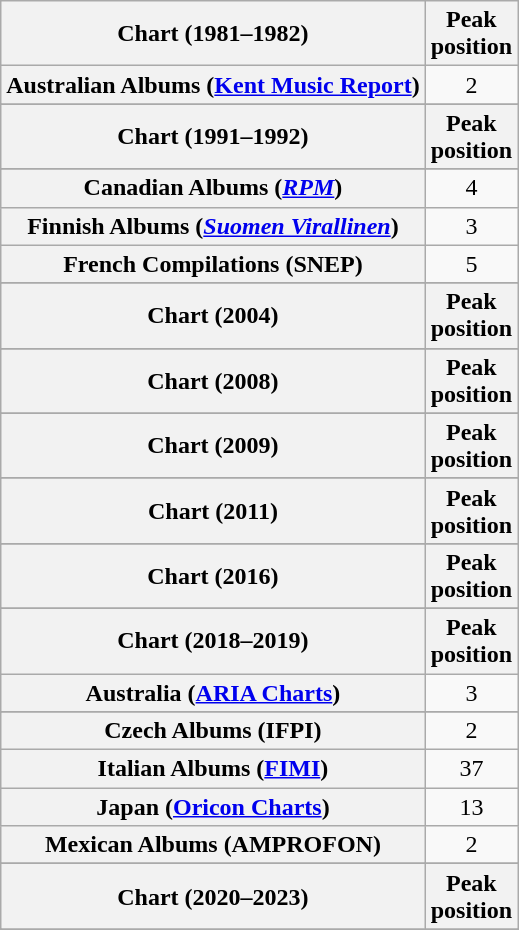<table class="wikitable sortable plainrowheaders">
<tr>
<th scope="col">Chart (1981–1982)</th>
<th scope="col">Peak<br>position</th>
</tr>
<tr>
<th scope="row">Australian Albums (<a href='#'>Kent Music Report</a>)</th>
<td style="text-align:center;">2</td>
</tr>
<tr>
</tr>
<tr>
</tr>
<tr>
</tr>
<tr>
</tr>
<tr>
</tr>
<tr>
</tr>
<tr>
<th scope="col">Chart (1991–1992)</th>
<th scope="col">Peak<br>position</th>
</tr>
<tr>
</tr>
<tr>
<th scope="row">Canadian Albums (<em><a href='#'>RPM</a></em>)</th>
<td style="text-align:center;">4</td>
</tr>
<tr>
<th scope="row">Finnish Albums (<a href='#'><em>Suomen Virallinen</em></a>)</th>
<td align="center">3</td>
</tr>
<tr>
<th scope="row">French Compilations (SNEP)</th>
<td style="text-align:center;">5</td>
</tr>
<tr>
</tr>
<tr>
</tr>
<tr>
</tr>
<tr>
<th scope="col">Chart (2004)</th>
<th scope="col">Peak<br>position</th>
</tr>
<tr>
</tr>
<tr>
<th scope="col">Chart (2008)</th>
<th scope="col">Peak<br>position</th>
</tr>
<tr>
</tr>
<tr>
<th scope="col">Chart (2009)</th>
<th scope="col">Peak<br>position</th>
</tr>
<tr>
</tr>
<tr>
<th scope="col">Chart (2011)</th>
<th scope="col">Peak<br>position</th>
</tr>
<tr>
</tr>
<tr>
</tr>
<tr>
</tr>
<tr>
<th scope="col">Chart (2016)</th>
<th scope="col">Peak<br>position</th>
</tr>
<tr>
</tr>
<tr>
<th scope="col">Chart (2018–2019)</th>
<th scope="col">Peak<br>position</th>
</tr>
<tr>
<th scope="row">Australia (<a href='#'>ARIA Charts</a>)</th>
<td style="text-align:center;">3</td>
</tr>
<tr>
</tr>
<tr>
</tr>
<tr>
</tr>
<tr>
<th scope="row">Czech Albums (IFPI)</th>
<td style="text-align:center;">2</td>
</tr>
<tr>
<th scope="row">Italian Albums (<a href='#'>FIMI</a>)</th>
<td style="text-align:center;">37</td>
</tr>
<tr>
<th scope="row">Japan (<a href='#'>Oricon Charts</a>)</th>
<td style="text-align:center;">13</td>
</tr>
<tr>
<th scope="row">Mexican Albums (AMPROFON)</th>
<td style="text-align:center;">2</td>
</tr>
<tr>
</tr>
<tr>
</tr>
<tr>
</tr>
<tr>
</tr>
<tr>
</tr>
<tr>
<th scope="col">Chart (2020–2023)</th>
<th scope="col">Peak<br>position</th>
</tr>
<tr>
</tr>
<tr>
</tr>
<tr>
</tr>
<tr>
</tr>
<tr>
</tr>
<tr>
</tr>
<tr>
</tr>
<tr>
</tr>
</table>
